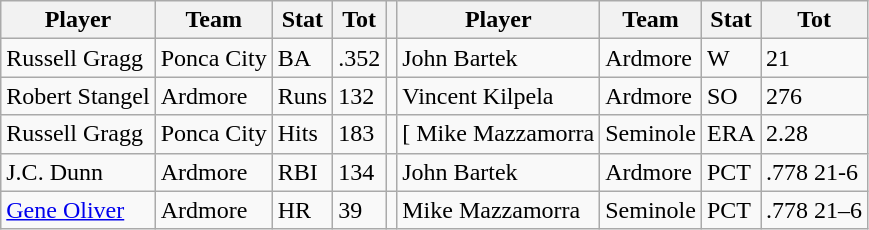<table class="wikitable">
<tr>
<th>Player</th>
<th>Team</th>
<th>Stat</th>
<th>Tot</th>
<th></th>
<th>Player</th>
<th>Team</th>
<th>Stat</th>
<th>Tot</th>
</tr>
<tr>
<td>Russell Gragg</td>
<td>Ponca City</td>
<td>BA</td>
<td>.352</td>
<td></td>
<td>John Bartek</td>
<td>Ardmore</td>
<td>W</td>
<td>21</td>
</tr>
<tr>
<td>Robert Stangel</td>
<td>Ardmore</td>
<td>Runs</td>
<td>132</td>
<td></td>
<td>Vincent Kilpela</td>
<td>Ardmore</td>
<td>SO</td>
<td>276</td>
</tr>
<tr>
<td>Russell Gragg</td>
<td>Ponca City</td>
<td>Hits</td>
<td>183</td>
<td></td>
<td>[ Mike Mazzamorra</td>
<td>Seminole</td>
<td>ERA</td>
<td>2.28</td>
</tr>
<tr>
<td>J.C. Dunn</td>
<td>Ardmore</td>
<td>RBI</td>
<td>134</td>
<td></td>
<td>John Bartek</td>
<td>Ardmore</td>
<td>PCT</td>
<td>.778 21-6</td>
</tr>
<tr>
<td><a href='#'>Gene Oliver</a></td>
<td>Ardmore</td>
<td>HR</td>
<td>39</td>
<td></td>
<td>Mike Mazzamorra</td>
<td>Seminole</td>
<td>PCT</td>
<td>.778 21–6</td>
</tr>
</table>
